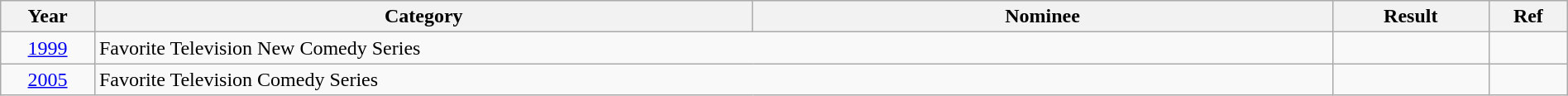<table class="wikitable" style="width:100%;">
<tr>
<th style="width:6%;">Year</th>
<th style="width:42%;">Category</th>
<th style="width:37%;">Nominee</th>
<th style="width:10%;">Result</th>
<th style="width:5%;">Ref</th>
</tr>
<tr>
<td style="text-align:center;"><a href='#'>1999</a></td>
<td colspan="2">Favorite Television New Comedy Series</td>
<td></td>
<td style="text-align:center;"></td>
</tr>
<tr>
<td style="text-align:center;"><a href='#'>2005</a></td>
<td colspan="2">Favorite Television Comedy Series</td>
<td></td>
<td style="text-align:center;"></td>
</tr>
</table>
